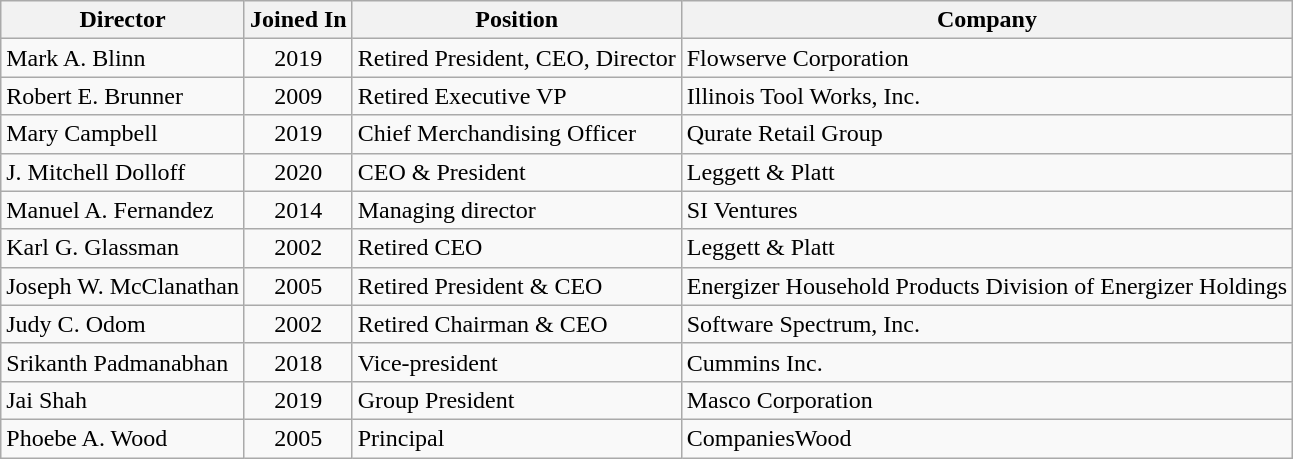<table class="wikitable">
<tr>
<th>Director</th>
<th>Joined In</th>
<th>Position</th>
<th>Company</th>
</tr>
<tr>
<td>Mark A. Blinn</td>
<td align="center">2019</td>
<td>Retired President, CEO, Director</td>
<td>Flowserve Corporation</td>
</tr>
<tr>
<td>Robert E. Brunner</td>
<td align="center">2009</td>
<td>Retired Executive VP</td>
<td>Illinois Tool Works, Inc.</td>
</tr>
<tr>
<td>Mary Campbell</td>
<td align="center">2019</td>
<td>Chief Merchandising Officer</td>
<td>Qurate Retail Group</td>
</tr>
<tr>
<td>J. Mitchell Dolloff</td>
<td align="center">2020</td>
<td>CEO & President</td>
<td>Leggett & Platt</td>
</tr>
<tr>
<td>Manuel A. Fernandez</td>
<td align="center">2014</td>
<td>Managing director</td>
<td>SI Ventures</td>
</tr>
<tr>
<td>Karl G. Glassman</td>
<td align="center">2002</td>
<td>Retired CEO</td>
<td>Leggett & Platt</td>
</tr>
<tr>
<td>Joseph W. McClanathan</td>
<td align="center">2005</td>
<td>Retired President & CEO</td>
<td>Energizer Household Products Division of Energizer Holdings</td>
</tr>
<tr>
<td>Judy C. Odom</td>
<td align="center">2002</td>
<td>Retired Chairman & CEO</td>
<td>Software Spectrum, Inc.</td>
</tr>
<tr>
<td>Srikanth Padmanabhan</td>
<td align="center">2018</td>
<td>Vice-president</td>
<td>Cummins Inc.</td>
</tr>
<tr>
<td>Jai Shah</td>
<td align="center">2019</td>
<td>Group President</td>
<td>Masco Corporation</td>
</tr>
<tr>
<td>Phoebe A. Wood</td>
<td align="center">2005</td>
<td>Principal</td>
<td>CompaniesWood</td>
</tr>
</table>
